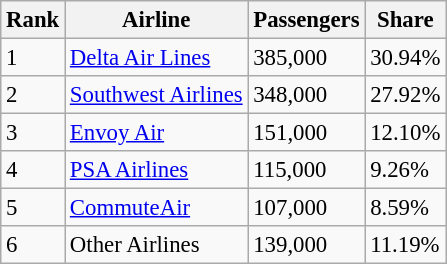<table class="wikitable sortable" style="font-size: 95%">
<tr>
<th>Rank</th>
<th>Airline</th>
<th>Passengers</th>
<th>Share</th>
</tr>
<tr>
<td>1</td>
<td><a href='#'>Delta Air Lines</a></td>
<td>385,000</td>
<td>30.94%</td>
</tr>
<tr>
<td>2</td>
<td><a href='#'>Southwest Airlines</a></td>
<td>348,000</td>
<td>27.92%</td>
</tr>
<tr>
<td>3</td>
<td><a href='#'>Envoy Air</a></td>
<td>151,000</td>
<td>12.10%</td>
</tr>
<tr>
<td>4</td>
<td><a href='#'>PSA Airlines</a></td>
<td>115,000</td>
<td>9.26%</td>
</tr>
<tr>
<td>5</td>
<td><a href='#'>CommuteAir</a></td>
<td>107,000</td>
<td>8.59%</td>
</tr>
<tr>
<td>6</td>
<td>Other Airlines</td>
<td>139,000</td>
<td>11.19%</td>
</tr>
</table>
